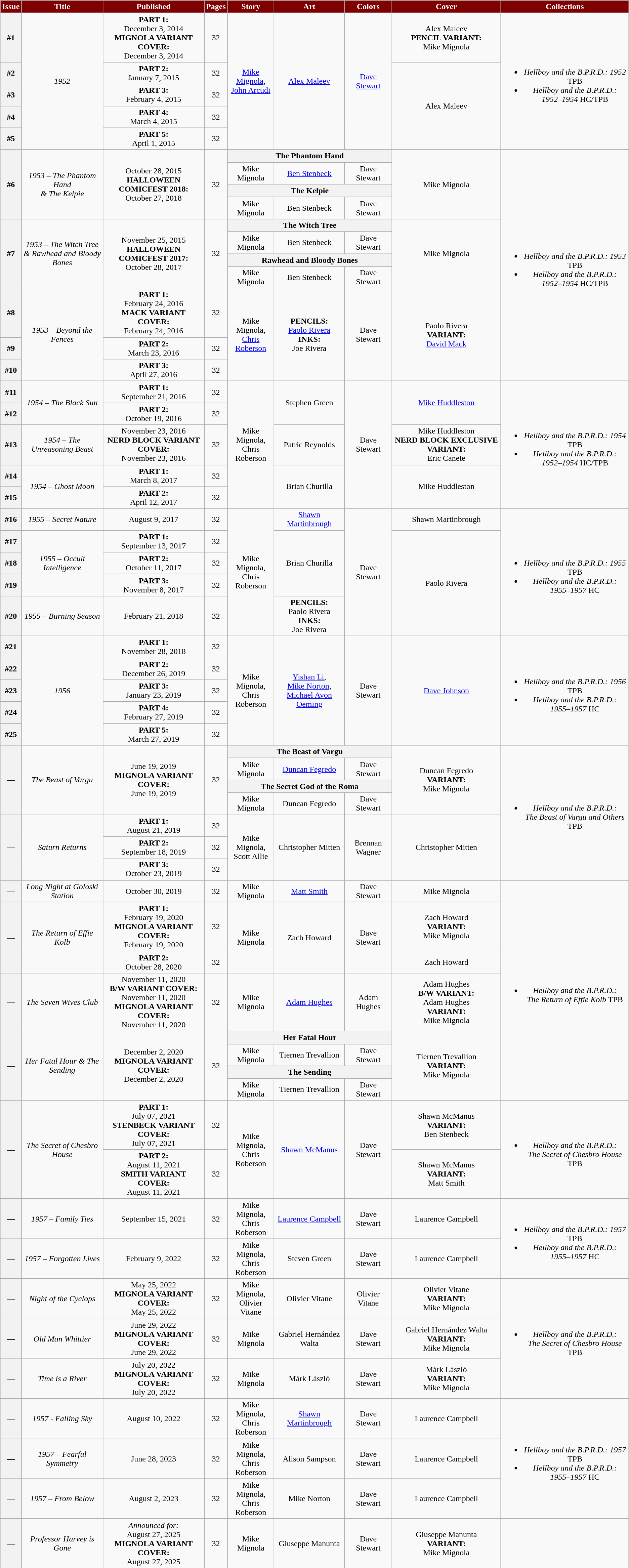<table class="wikitable" style="text-align: center">
<tr>
<th style="background:#7f0000; color:#fff;">Issue</th>
<th style="background:#7f0000; color:#fff;">Title</th>
<th style="background:#7f0000; color:#fff;">Published</th>
<th style="background:#7f0000; color:#fff;">Pages</th>
<th style="background:#7f0000; color:#fff;">Story</th>
<th style="background:#7f0000; color:#fff;">Art</th>
<th style="background:#7f0000; color:#fff;">Colors</th>
<th style="background:#7f0000; color:#fff;">Cover</th>
<th style="background:#7f0000; color:#fff;">Collections</th>
</tr>
<tr id="Hellboy_BPRD_1952_1">
<th>#1</th>
<td rowspan=5><em>1952</em></td>
<td><strong><span>PART 1:</span></strong><br>December 3, 2014<br><strong><span>MIGNOLA VARIANT COVER:</span></strong><br>December 3, 2014</td>
<td>32</td>
<td rowspan=5><a href='#'>Mike Mignola</a>,<br><a href='#'>John Arcudi</a></td>
<td rowspan=5><a href='#'>Alex Maleev</a></td>
<td rowspan=5><a href='#'>Dave Stewart</a></td>
<td>Alex Maleev<br><strong><span>PENCIL VARIANT:</span></strong><br>Mike Mignola</td>
<td rowspan=5><br><ul><li><em>Hellboy and the B.P.R.D.: 1952</em> TPB</li><li><em>Hellboy and the B.P.R.D.: 1952–1954</em> HC/TPB</li></ul></td>
</tr>
<tr>
<th>#2</th>
<td><strong><span>PART 2:</span></strong><br>January 7, 2015</td>
<td>32</td>
<td rowspan=4>Alex Maleev</td>
</tr>
<tr>
<th>#3</th>
<td><strong><span>PART 3:</span></strong><br>February 4, 2015</td>
<td>32</td>
</tr>
<tr>
<th>#4</th>
<td><strong><span>PART 4:</span></strong><br>March 4, 2015</td>
<td>32</td>
</tr>
<tr>
<th>#5</th>
<td><strong><span>PART 5:</span></strong><br>April 1, 2015</td>
<td>32</td>
</tr>
<tr id="Hellboy_BPRD_1953_The_Phantom_Hand_and_The_Kelpie">
<th rowspan=4>#6</th>
<td rowspan=4><em>1953 – The Phantom Hand<br>& The Kelpie</em></td>
<td rowspan=4>October 28, 2015<br><strong><span>HALLOWEEN COMICFEST 2018:</span></strong><br>October 27, 2018</td>
<td rowspan=4>32</td>
<th colspan=3><span>The Phantom Hand</span></th>
<td rowspan=4>Mike Mignola</td>
<td rowspan=11><br><ul><li><em>Hellboy and the B.P.R.D.: 1953</em> TPB</li><li><em>Hellboy and the B.P.R.D.: 1952–1954</em> HC/TPB</li></ul></td>
</tr>
<tr>
<td>Mike Mignola</td>
<td><a href='#'>Ben Stenbeck</a></td>
<td>Dave Stewart</td>
</tr>
<tr>
<th colspan=3><span>The Kelpie</span></th>
</tr>
<tr>
<td>Mike Mignola</td>
<td>Ben Stenbeck</td>
<td>Dave Stewart</td>
</tr>
<tr id="Hellboy_BPRD_1953_The_Witch_Tree_and_Rawhead_and_Bloody_Bones">
<th rowspan=4>#7</th>
<td rowspan=4><em>1953 – The Witch Tree<br>& Rawhead and Bloody Bones</em></td>
<td rowspan=4>November 25, 2015<br><strong><span>HALLOWEEN COMICFEST 2017:</span></strong><br>October 28, 2017</td>
<td rowspan=4>32</td>
<th colspan=3><span>The Witch Tree</span></th>
<td rowspan=4>Mike Mignola</td>
</tr>
<tr>
<td>Mike Mignola</td>
<td>Ben Stenbeck</td>
<td>Dave Stewart</td>
</tr>
<tr>
<th colspan=3><span>Rawhead and Bloody Bones</span></th>
</tr>
<tr>
<td>Mike Mignola</td>
<td>Ben Stenbeck</td>
<td>Dave Stewart</td>
</tr>
<tr id="Hellboy_BPRD_1953_Beyond_the_Fences_1">
<th>#8</th>
<td rowspan=3><em>1953 – Beyond the Fences</em></td>
<td><strong><span>PART 1:</span></strong><br>February 24, 2016<br><strong><span>MACK VARIANT COVER:</span></strong><br>February 24, 2016</td>
<td>32</td>
<td rowspan=3>Mike Mignola,<br><a href='#'>Chris Roberson</a></td>
<td rowspan=3><strong><span>PENCILS:</span></strong><br><a href='#'>Paolo Rivera</a><br><strong><span>INKS:</span></strong><br>Joe Rivera</td>
<td rowspan=3>Dave Stewart</td>
<td rowspan=3>Paolo Rivera<br><strong><span>VARIANT:</span></strong><br><a href='#'>David Mack</a></td>
</tr>
<tr>
<th>#9</th>
<td><strong><span>PART 2:</span></strong><br>March 23, 2016</td>
<td>32</td>
</tr>
<tr>
<th>#10</th>
<td><strong><span>PART 3:</span></strong><br>April 27, 2016</td>
<td>32</td>
</tr>
<tr id="Hellboy_BPRD_1954_The_Black_Sun_1">
<th>#11</th>
<td rowspan=2><em>1954 – The Black Sun</em></td>
<td><strong><span>PART 1:</span></strong><br>September 21, 2016</td>
<td>32</td>
<td rowspan=5>Mike Mignola,<br>Chris Roberson</td>
<td rowspan=2>Stephen Green</td>
<td rowspan=5>Dave Stewart</td>
<td rowspan=2><a href='#'>Mike Huddleston</a></td>
<td rowspan=5><br><ul><li><em>Hellboy and the B.P.R.D.: 1954</em> TPB</li><li><em>Hellboy and the B.P.R.D.: 1952–1954</em> HC/TPB</li></ul></td>
</tr>
<tr>
<th>#12</th>
<td><strong><span>PART 2:</span></strong><br>October 19, 2016</td>
<td>32</td>
</tr>
<tr id="Hellboy_BPRD_1954_The_Unreasoning_Beast">
<th>#13</th>
<td><em>1954 – The Unreasoning Beast</em></td>
<td>November 23, 2016<br><strong><span>NERD BLOCK VARIANT COVER:</span></strong><br>November 23, 2016</td>
<td>32</td>
<td>Patric Reynolds</td>
<td>Mike Huddleston<br><strong><span>NERD BLOCK EXCLUSIVE VARIANT:</span></strong><br>Eric Canete</td>
</tr>
<tr id="Hellboy_BPRD_1954_Ghost_Moon_1">
<th>#14</th>
<td rowspan=2><em>1954 – Ghost Moon</em></td>
<td><strong><span>PART 1:</span></strong><br>March 8, 2017</td>
<td>32</td>
<td rowspan=2>Brian Churilla</td>
<td rowspan=2>Mike Huddleston</td>
</tr>
<tr>
<th>#15</th>
<td><strong><span>PART 2:</span></strong><br>April 12, 2017</td>
<td>32</td>
</tr>
<tr id="Hellboy_BPRD_1955_Secret_Nature">
<th>#16</th>
<td><em>1955 – Secret Nature</em></td>
<td>August 9, 2017</td>
<td>32</td>
<td rowspan=5>Mike Mignola,<br>Chris Roberson</td>
<td><a href='#'>Shawn Martinbrough</a></td>
<td rowspan=5>Dave Stewart</td>
<td>Shawn Martinbrough</td>
<td rowspan=5><br><ul><li><em>Hellboy and the B.P.R.D.: 1955</em> TPB</li><li><em>Hellboy and the B.P.R.D.: 1955–1957</em> HC</li></ul></td>
</tr>
<tr id="Hellboy_BPRD_1955_Occult_Intelligence_1">
<th>#17</th>
<td rowspan=3><em>1955 – Occult Intelligence</em></td>
<td><strong><span>PART 1:</span></strong><br>September 13, 2017</td>
<td>32</td>
<td rowspan=3>Brian Churilla</td>
<td rowspan=4>Paolo Rivera</td>
</tr>
<tr>
<th>#18</th>
<td><strong><span>PART 2:</span></strong><br>October 11, 2017</td>
<td>32</td>
</tr>
<tr>
<th>#19</th>
<td><strong><span>PART 3:</span></strong><br>November 8, 2017</td>
<td>32</td>
</tr>
<tr id="Hellboy_BPRD_1955_Burning_Season_1">
<th>#20</th>
<td><em>1955 – Burning Season</em></td>
<td>February 21, 2018</td>
<td>32</td>
<td><strong><span>PENCILS:</span></strong><br>Paolo Rivera<br><strong><span>INKS:</span></strong><br>Joe Rivera</td>
</tr>
<tr id="Hellboy_BPRD_1956_1">
<th>#21</th>
<td rowspan=5><em>1956</em></td>
<td><strong><span>PART 1:</span></strong><br>November 28, 2018</td>
<td>32</td>
<td rowspan=5>Mike Mignola,<br>Chris Roberson</td>
<td rowspan=5><a href='#'>Yishan Li</a>,<br><a href='#'>Mike Norton</a>,<br><a href='#'>Michael Avon Oeming</a></td>
<td rowspan=5>Dave Stewart</td>
<td rowspan=5><a href='#'>Dave Johnson</a></td>
<td rowspan=5><br><ul><li><em>Hellboy and the B.P.R.D.: 1956</em> TPB</li><li><em>Hellboy and the B.P.R.D.: 1955–1957</em> HC</li></ul></td>
</tr>
<tr>
<th>#22</th>
<td><strong><span>PART 2:</span></strong><br>December 26, 2019</td>
<td>32</td>
</tr>
<tr>
<th>#23</th>
<td><strong><span>PART 3:</span></strong><br>January 23, 2019</td>
<td>32</td>
</tr>
<tr>
<th>#24</th>
<td><strong><span>PART 4:</span></strong><br>February 27, 2019</td>
<td>32</td>
</tr>
<tr>
<th>#25</th>
<td><strong><span>PART 5:</span></strong><br>March 27, 2019</td>
<td>32</td>
</tr>
<tr id="Hellboy_BPRD_The_Beast_of_Vargu">
<th rowspan=4>—</th>
<td rowspan=4><em>The Beast of Vargu</em></td>
<td rowspan=4>June 19, 2019<br><strong><span>MIGNOLA VARIANT COVER:</span></strong><br>June 19, 2019</td>
<td rowspan=4>32</td>
<th colspan=3><span>The Beast of Vargu</span></th>
<td rowspan=4>Duncan Fegredo<br><strong><span>VARIANT:</span></strong><br>Mike Mignola</td>
<td rowspan=7><br><ul><li><em>Hellboy and the B.P.R.D.:<br>The Beast of Vargu and Others</em> TPB</li></ul></td>
</tr>
<tr>
<td>Mike Mignola</td>
<td><a href='#'>Duncan Fegredo</a></td>
<td>Dave Stewart</td>
</tr>
<tr>
<th colspan=3><span>The Secret God of the Roma</span></th>
</tr>
<tr>
<td>Mike Mignola</td>
<td>Duncan Fegredo</td>
<td>Dave Stewart</td>
</tr>
<tr id="Hellboy_BPRD_Saturn_Returns_1">
<th rowspan=3>—</th>
<td rowspan=3><em>Saturn Returns</em></td>
<td><strong><span>PART 1:</span></strong><br>August 21, 2019</td>
<td>32</td>
<td rowspan=3>Mike Mignola,<br>Scott Allie</td>
<td rowspan=3>Christopher Mitten</td>
<td rowspan=3>Brennan Wagner</td>
<td rowspan=3>Christopher Mitten</td>
</tr>
<tr>
<td><strong><span>PART 2:</span></strong><br>September 18, 2019</td>
<td>32</td>
</tr>
<tr>
<td><strong><span>PART 3:</span></strong><br>October 23, 2019</td>
<td>32</td>
</tr>
<tr id="Hellboy_BPRD_Long_Night_at_Goloski_Station">
<th>—</th>
<td><em>Long Night at Goloski Station</em></td>
<td>October 30, 2019</td>
<td>32</td>
<td>Mike Mignola</td>
<td><a href='#'>Matt Smith</a></td>
<td>Dave Stewart</td>
<td>Mike Mignola</td>
<td rowspan=8><br><ul><li><em>Hellboy and the B.P.R.D.:<br>The Return of Effie Kolb</em> TPB</li></ul></td>
</tr>
<tr id="Hellboy_BPRD_The_Return_of_Effie_Kolb_1">
<th rowspan=2>—</th>
<td rowspan=2><em>The Return of Effie Kolb</em></td>
<td><strong><span>PART 1:</span></strong><br>February 19, 2020<br><strong><span>MIGNOLA VARIANT COVER:</span></strong><br>February 19, 2020</td>
<td>32</td>
<td rowspan=2>Mike Mignola</td>
<td rowspan=2>Zach Howard</td>
<td rowspan=2>Dave Stewart</td>
<td>Zach Howard<br><strong><span>VARIANT:</span></strong><br>Mike Mignola</td>
</tr>
<tr>
<td><strong><span>PART 2:</span></strong><br>October 28, 2020</td>
<td>32</td>
<td>Zach Howard</td>
</tr>
<tr id="Hellboy_BPRD_The_Seven_Wives_Club">
<th>—</th>
<td><em>The Seven Wives Club</em></td>
<td>November 11, 2020<br><strong><span>B/W VARIANT COVER:</span></strong><br>November 11, 2020<br><strong><span>MIGNOLA VARIANT COVER:</span></strong><br>November 11, 2020</td>
<td>32</td>
<td>Mike Mignola</td>
<td><a href='#'>Adam Hughes</a></td>
<td>Adam Hughes</td>
<td>Adam Hughes<br><strong><span>B/W VARIANT:</span></strong><br>Adam Hughes<br><strong><span>VARIANT:</span></strong><br>Mike Mignola</td>
</tr>
<tr id="Hellboy_BPRD_Her_Fatal_Hour_and_The_Sending">
<th rowspan=4>—</th>
<td rowspan=4><em>Her Fatal Hour & The Sending</em></td>
<td rowspan=4>December 2, 2020<br><strong><span>MIGNOLA VARIANT COVER:</span></strong><br>December 2, 2020</td>
<td rowspan=4>32</td>
<th colspan=3><span>Her Fatal Hour</span></th>
<td rowspan=4>Tiernen Trevallion<br><strong><span>VARIANT:</span></strong><br>Mike Mignola</td>
</tr>
<tr>
<td>Mike Mignola</td>
<td>Tiernen Trevallion</td>
<td>Dave Stewart</td>
</tr>
<tr>
<th colspan=3><span>The Sending</span></th>
</tr>
<tr>
<td>Mike Mignola</td>
<td>Tiernen Trevallion</td>
<td>Dave Stewart</td>
</tr>
<tr id="Hellboy_BPRD_The_Secret_of_Chesbro_House_1">
<th rowspan=2>—</th>
<td rowspan=2><em>The Secret of Chesbro House</em></td>
<td><strong><span>PART 1:</span></strong><br>July 07, 2021<br><strong><span>STENBECK VARIANT COVER:</span></strong><br>July 07, 2021</td>
<td>32</td>
<td rowspan=2>Mike Mignola,<br>Chris Roberson</td>
<td rowspan=2><a href='#'>Shawn McManus</a></td>
<td rowspan=2>Dave Stewart</td>
<td>Shawn McManus<br><strong><span>VARIANT:</span></strong><br>Ben Stenbeck</td>
<td rowspan=2><br><ul><li><em>Hellboy and the B.P.R.D.:<br>The Secret of Chesbro House</em> TPB</li></ul></td>
</tr>
<tr>
<td><strong><span>PART 2:</span></strong><br>August 11, 2021<br><strong><span>SMITH VARIANT COVER:</span></strong><br>August 11, 2021</td>
<td>32</td>
<td>Shawn McManus<br><strong><span>VARIANT:</span></strong><br>Matt Smith</td>
</tr>
<tr id="Hellboy_BPRD_1957_Family_Ties">
<th>—</th>
<td><em>1957 – Family Ties</em></td>
<td>September 15, 2021</td>
<td>32</td>
<td>Mike Mignola,<br>Chris Roberson</td>
<td><a href='#'>Laurence Campbell</a></td>
<td>Dave Stewart</td>
<td>Laurence Campbell</td>
<td rowspan=2><br><ul><li><em>Hellboy and the B.P.R.D.: 1957</em> TPB</li><li><em>Hellboy and the B.P.R.D.: 1955–1957</em> HC</li></ul></td>
</tr>
<tr id="Hellboy_BPRD_1957_Forgotten_Lives">
<th>—</th>
<td><em>1957 – Forgotten Lives</em></td>
<td>February 9, 2022</td>
<td>32</td>
<td>Mike Mignola,<br>Chris Roberson</td>
<td>Steven Green</td>
<td>Dave Stewart</td>
<td>Laurence Campbell</td>
</tr>
<tr id="Hellboy_BPRD_Night_of_the_Cyclops">
<th>—</th>
<td><em>Night of the Cyclops</em></td>
<td>May 25, 2022<br><strong><span>MIGNOLA VARIANT COVER:</span></strong><br>May 25, 2022</td>
<td>32</td>
<td>Mike Mignola,<br>Olivier Vitane</td>
<td>Olivier Vitane</td>
<td>Olivier Vitane</td>
<td>Olivier Vitane<br><strong><span>VARIANT:</span></strong><br>Mike Mignola</td>
<td rowspan=3><br><ul><li><em>Hellboy and the B.P.R.D.:<br>The Secret of Chesbro House</em> TPB</li></ul></td>
</tr>
<tr id="Hellboy_BPRD_Old_Man_Whittier">
<th>—</th>
<td><em>Old Man Whittier</em></td>
<td>June 29, 2022<br><strong><span>MIGNOLA VARIANT COVER:</span></strong><br>June 29, 2022</td>
<td>32</td>
<td>Mike Mignola</td>
<td>Gabriel Hernández Walta</td>
<td>Dave Stewart</td>
<td>Gabriel Hernández Walta<br><strong><span>VARIANT:</span></strong><br>Mike Mignola</td>
</tr>
<tr id="Hellboy_BPRD_Time_is_a_River">
<th>—</th>
<td><em>Time is a River</em></td>
<td>July 20, 2022<br><strong><span>MIGNOLA VARIANT COVER:</span></strong><br>July 20, 2022</td>
<td>32</td>
<td>Mike Mignola</td>
<td>Márk László</td>
<td>Dave Stewart</td>
<td>Márk László<br><strong><span>VARIANT:</span></strong><br>Mike Mignola</td>
</tr>
<tr id="Hellboy_BPRD_1957_Falling_Sky">
<th>—</th>
<td><em>1957 - Falling Sky</em></td>
<td>August 10, 2022</td>
<td>32</td>
<td>Mike Mignola,<br>Chris Roberson</td>
<td><a href='#'>Shawn Martinbrough</a></td>
<td>Dave Stewart</td>
<td>Laurence Campbell</td>
<td rowspan=3><br><ul><li><em>Hellboy and the B.P.R.D.: 1957</em> TPB</li><li><em>Hellboy and the B.P.R.D.: 1955–1957</em> HC</li></ul></td>
</tr>
<tr id="Hellboy_BPRD_1957_Fearful_Symmetry">
<th>—</th>
<td><em>1957 – Fearful Symmetry</em></td>
<td>June 28, 2023</td>
<td>32</td>
<td>Mike Mignola,<br>Chris Roberson</td>
<td>Alison Sampson</td>
<td>Dave Stewart</td>
<td>Laurence Campbell</td>
</tr>
<tr id="Hellboy_BPRD_1957_From_Below">
<th>—</th>
<td><em>1957 – From Below</em></td>
<td>August 2, 2023</td>
<td>32</td>
<td>Mike Mignola,<br>Chris Roberson</td>
<td>Mike Norton</td>
<td>Dave Stewart</td>
<td>Laurence Campbell</td>
</tr>
<tr id="Hellboy_BPRD_Professor_Harvey_is_Gone">
<th>—</th>
<td><em>Professor Harvey is Gone</em></td>
<td><em>Announced for:</em><br>August 27, 2025<br><strong><span>MIGNOLA VARIANT COVER:</span></strong><br>August 27, 2025</td>
<td>32</td>
<td>Mike Mignola</td>
<td>Giuseppe Manunta</td>
<td>Dave Stewart</td>
<td>Giuseppe Manunta<br><strong><span>VARIANT:</span></strong><br>Mike Mignola</td>
</tr>
</table>
